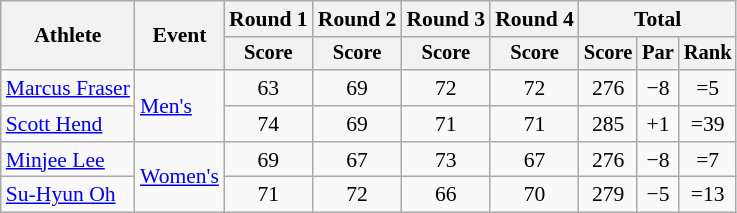<table class=wikitable style="font-size:90%;">
<tr>
<th rowspan=2>Athlete</th>
<th rowspan=2>Event</th>
<th>Round 1</th>
<th>Round 2</th>
<th>Round 3</th>
<th>Round 4</th>
<th colspan=3>Total</th>
</tr>
<tr style="font-size:95%">
<th>Score</th>
<th>Score</th>
<th>Score</th>
<th>Score</th>
<th>Score</th>
<th>Par</th>
<th>Rank</th>
</tr>
<tr align=center>
<td align=left><a href='#'>Marcus Fraser</a></td>
<td align=left rowspan=2><a href='#'>Men's</a></td>
<td>63</td>
<td>69</td>
<td>72</td>
<td>72</td>
<td>276</td>
<td>−8</td>
<td>=5</td>
</tr>
<tr align=center>
<td align=left><a href='#'>Scott Hend</a></td>
<td>74</td>
<td>69</td>
<td>71</td>
<td>71</td>
<td>285</td>
<td>+1</td>
<td>=39</td>
</tr>
<tr align=center>
<td align=left><a href='#'>Minjee Lee</a></td>
<td align=left rowspan=2><a href='#'>Women's</a></td>
<td>69</td>
<td>67</td>
<td>73</td>
<td>67</td>
<td>276</td>
<td>−8</td>
<td>=7</td>
</tr>
<tr align=center>
<td align=left><a href='#'>Su-Hyun Oh</a></td>
<td>71</td>
<td>72</td>
<td>66</td>
<td>70</td>
<td>279</td>
<td>−5</td>
<td>=13</td>
</tr>
</table>
